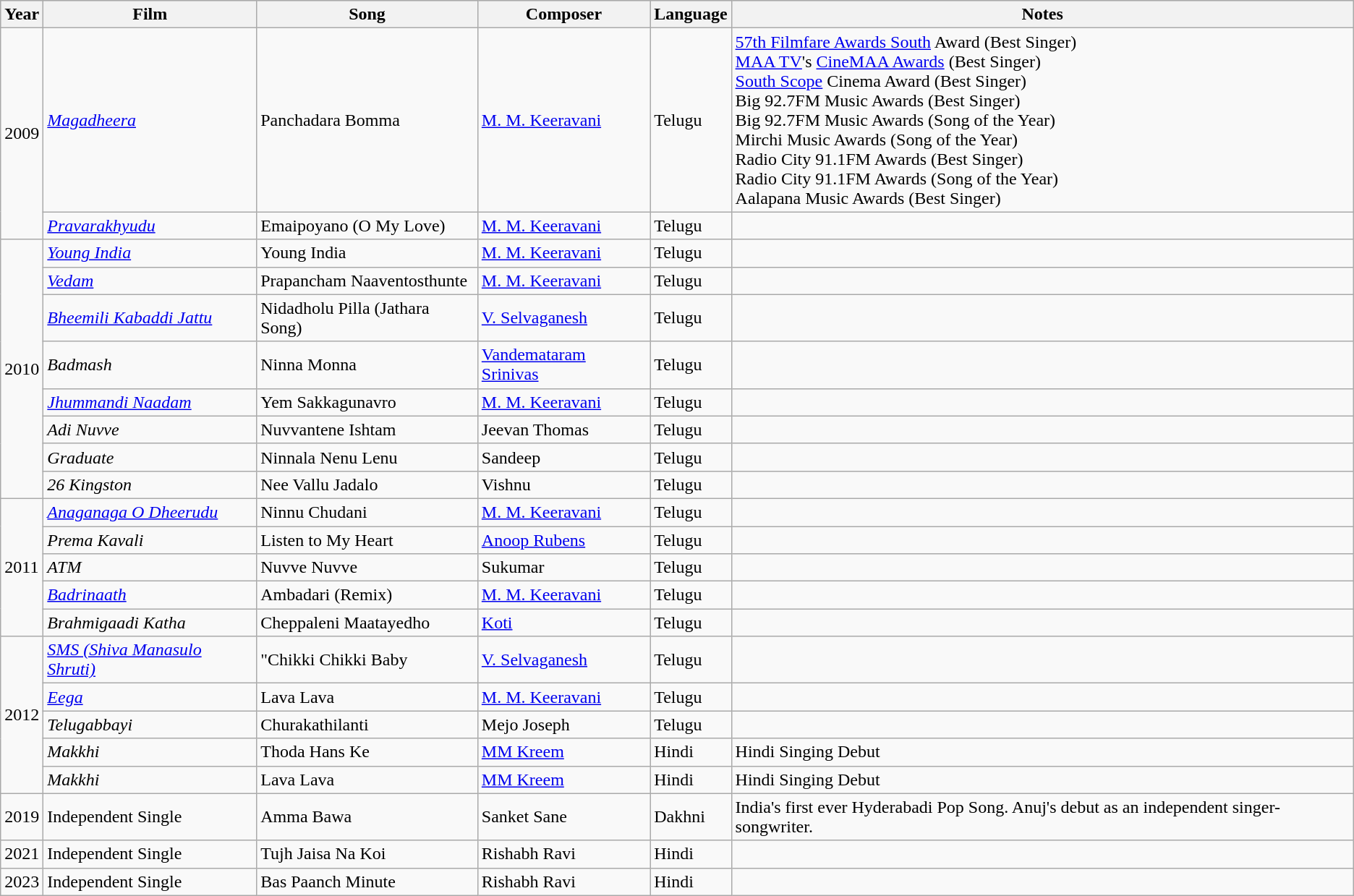<table class="wikitable">
<tr style="background:#ccc; text-align:center;">
<th>Year</th>
<th>Film</th>
<th>Song</th>
<th>Composer</th>
<th>Language</th>
<th>Notes</th>
</tr>
<tr>
<td rowspan="2">2009</td>
<td><em><a href='#'>Magadheera</a></em></td>
<td>Panchadara Bomma</td>
<td><a href='#'>M. M. Keeravani</a></td>
<td>Telugu</td>
<td><a href='#'>57th Filmfare Awards South</a> Award (Best Singer) <br> <a href='#'>MAA TV</a>'s <a href='#'>CineMAA Awards</a> (Best Singer) <br> <a href='#'>South Scope</a> Cinema Award (Best Singer) <br> Big 92.7FM Music Awards (Best Singer) <br> Big 92.7FM Music Awards (Song of the Year) <br> Mirchi Music Awards (Song of the Year) <br> Radio City 91.1FM Awards (Best Singer) <br> Radio City 91.1FM Awards (Song of the Year) <br> Aalapana Music Awards (Best Singer)</td>
</tr>
<tr>
<td><em><a href='#'>Pravarakhyudu</a></em></td>
<td>Emaipoyano (O My Love)</td>
<td><a href='#'>M. M. Keeravani</a></td>
<td>Telugu</td>
<td></td>
</tr>
<tr>
<td rowspan="8">2010</td>
<td><em><a href='#'>Young India</a></em></td>
<td>Young India</td>
<td><a href='#'>M. M. Keeravani</a></td>
<td>Telugu</td>
<td></td>
</tr>
<tr>
<td><em><a href='#'>Vedam</a></em></td>
<td>Prapancham Naaventosthunte</td>
<td><a href='#'>M. M. Keeravani</a></td>
<td>Telugu</td>
<td></td>
</tr>
<tr>
<td><em><a href='#'>Bheemili Kabaddi Jattu</a></em></td>
<td>Nidadholu Pilla (Jathara Song)</td>
<td><a href='#'>V. Selvaganesh</a></td>
<td>Telugu</td>
<td></td>
</tr>
<tr>
<td><em>Badmash</em></td>
<td>Ninna Monna</td>
<td><a href='#'>Vandemataram Srinivas</a></td>
<td>Telugu</td>
<td></td>
</tr>
<tr>
<td><em><a href='#'>Jhummandi Naadam</a></em></td>
<td>Yem Sakkagunavro</td>
<td><a href='#'>M. M. Keeravani</a></td>
<td>Telugu</td>
<td></td>
</tr>
<tr>
<td><em>Adi Nuvve</em></td>
<td>Nuvvantene Ishtam</td>
<td>Jeevan Thomas</td>
<td>Telugu</td>
<td></td>
</tr>
<tr>
<td><em>Graduate</em></td>
<td>Ninnala Nenu Lenu</td>
<td>Sandeep</td>
<td>Telugu</td>
<td></td>
</tr>
<tr>
<td><em>26 Kingston</em></td>
<td>Nee Vallu Jadalo</td>
<td>Vishnu</td>
<td>Telugu</td>
<td></td>
</tr>
<tr>
<td rowspan="5">2011</td>
<td><em><a href='#'>Anaganaga O Dheerudu</a></em></td>
<td>Ninnu Chudani</td>
<td><a href='#'>M. M. Keeravani</a></td>
<td>Telugu</td>
<td></td>
</tr>
<tr>
<td><em>Prema Kavali</em></td>
<td>Listen to My Heart</td>
<td><a href='#'>Anoop Rubens</a></td>
<td>Telugu</td>
<td></td>
</tr>
<tr>
<td><em>ATM</em></td>
<td>Nuvve Nuvve</td>
<td>Sukumar</td>
<td>Telugu</td>
<td></td>
</tr>
<tr>
<td><em><a href='#'>Badrinaath</a></em></td>
<td>Ambadari (Remix)</td>
<td><a href='#'>M. M. Keeravani</a></td>
<td>Telugu</td>
<td></td>
</tr>
<tr>
<td><em>Brahmigaadi Katha</em></td>
<td>Cheppaleni Maatayedho</td>
<td><a href='#'>Koti</a></td>
<td>Telugu</td>
<td></td>
</tr>
<tr>
<td rowspan="5">2012</td>
<td><em><a href='#'>SMS (Shiva Manasulo Shruti)</a></em></td>
<td>"Chikki Chikki Baby</td>
<td><a href='#'>V. Selvaganesh</a></td>
<td>Telugu</td>
<td></td>
</tr>
<tr>
<td><em><a href='#'>Eega</a></em></td>
<td>Lava Lava</td>
<td><a href='#'>M. M. Keeravani</a></td>
<td>Telugu</td>
<td></td>
</tr>
<tr>
<td><em>Telugabbayi</em></td>
<td>Churakathilanti</td>
<td>Mejo Joseph</td>
<td>Telugu</td>
<td></td>
</tr>
<tr>
<td><em>Makkhi</em></td>
<td>Thoda Hans Ke</td>
<td><a href='#'>MM Kreem</a></td>
<td>Hindi</td>
<td>Hindi Singing Debut</td>
</tr>
<tr>
<td><em>Makkhi</em></td>
<td>Lava Lava</td>
<td><a href='#'>MM Kreem</a></td>
<td>Hindi</td>
<td>Hindi Singing Debut</td>
</tr>
<tr>
<td>2019</td>
<td>Independent Single</td>
<td>Amma Bawa</td>
<td>Sanket Sane</td>
<td>Dakhni</td>
<td>India's first ever Hyderabadi Pop Song. Anuj's debut as an independent singer-songwriter.</td>
</tr>
<tr>
<td>2021</td>
<td>Independent Single</td>
<td>Tujh Jaisa Na Koi</td>
<td>Rishabh Ravi</td>
<td>Hindi</td>
</tr>
<tr>
<td>2023</td>
<td>Independent Single</td>
<td>Bas Paanch Minute</td>
<td>Rishabh Ravi</td>
<td>Hindi</td>
<td></td>
</tr>
</table>
